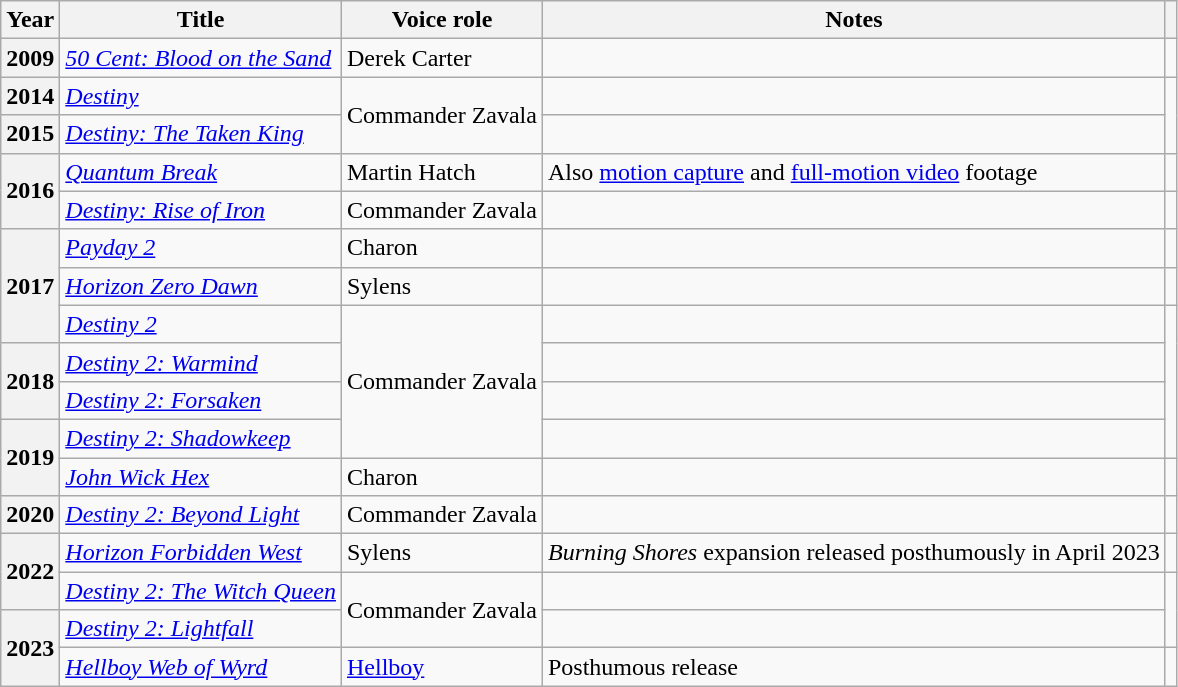<table class="wikitable plainrowheaders sortable" style="margin-right: 0;">
<tr>
<th scope="col">Year</th>
<th scope="col">Title</th>
<th scope="col">Voice role</th>
<th scope="col" class="unsortable">Notes</th>
<th scope="col" class="unsortable"></th>
</tr>
<tr>
<th scope="row">2009</th>
<td><em><a href='#'>50 Cent: Blood on the Sand</a></em></td>
<td>Derek Carter</td>
<td></td>
<td style="text-align: center;"></td>
</tr>
<tr>
<th scope="row">2014</th>
<td><em><a href='#'>Destiny</a></em></td>
<td rowspan="2">Commander Zavala</td>
<td></td>
<td rowspan="2" style="text-align: center;"></td>
</tr>
<tr>
<th scope="row">2015</th>
<td><em><a href='#'>Destiny: The Taken King</a></em></td>
<td></td>
</tr>
<tr>
<th rowspan="2" scope="row">2016</th>
<td><em><a href='#'>Quantum Break</a></em></td>
<td>Martin Hatch</td>
<td>Also <a href='#'>motion capture</a> and <a href='#'>full-motion video</a> footage</td>
<td style="text-align: center;"></td>
</tr>
<tr>
<td><em><a href='#'>Destiny: Rise of Iron</a></em></td>
<td>Commander Zavala</td>
<td></td>
<td style="text-align: center;"></td>
</tr>
<tr>
<th rowspan="3" scope="row">2017</th>
<td><em><a href='#'>Payday 2</a></em></td>
<td>Charon</td>
<td></td>
<td style="text-align: center;"></td>
</tr>
<tr>
<td><em><a href='#'>Horizon Zero Dawn</a></em></td>
<td>Sylens</td>
<td></td>
<td style="text-align: center;"></td>
</tr>
<tr>
<td><em><a href='#'>Destiny 2</a></em></td>
<td rowspan="4">Commander Zavala</td>
<td></td>
<td rowspan="4" style="text-align: center;"></td>
</tr>
<tr>
<th rowspan="2" scope="row">2018</th>
<td><em><a href='#'>Destiny 2: Warmind</a></em></td>
<td></td>
</tr>
<tr>
<td><em><a href='#'>Destiny 2: Forsaken</a></em></td>
<td></td>
</tr>
<tr>
<th rowspan="2" scope="row">2019</th>
<td><em><a href='#'>Destiny 2: Shadowkeep</a></em></td>
<td></td>
</tr>
<tr>
<td><em><a href='#'>John Wick Hex</a></em></td>
<td>Charon</td>
<td></td>
<td style="text-align: center;"></td>
</tr>
<tr>
<th scope="row">2020</th>
<td><em><a href='#'>Destiny 2: Beyond Light</a></em></td>
<td>Commander Zavala</td>
<td></td>
<td style="text-align: center;"></td>
</tr>
<tr>
<th rowspan="2" scope="row">2022</th>
<td><em><a href='#'>Horizon Forbidden West</a></em></td>
<td>Sylens</td>
<td><em>Burning Shores</em> expansion released posthumously in April 2023</td>
<td style="text-align: center;"></td>
</tr>
<tr>
<td><em><a href='#'>Destiny 2: The Witch Queen</a></em></td>
<td rowspan="2">Commander Zavala</td>
<td></td>
<td rowspan="2" style="text-align: center;"></td>
</tr>
<tr>
<th rowspan="2" scope="row">2023</th>
<td><em><a href='#'>Destiny 2: Lightfall</a></em></td>
<td></td>
</tr>
<tr>
<td><em><a href='#'>Hellboy Web of Wyrd</a></em></td>
<td><a href='#'>Hellboy</a></td>
<td>Posthumous release</td>
<td style="text-align: center;"></td>
</tr>
</table>
